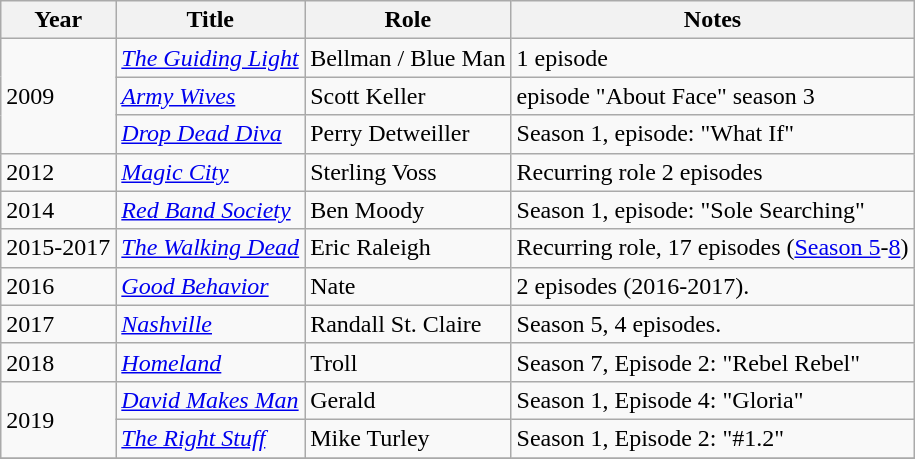<table class="wikitable">
<tr>
<th>Year</th>
<th>Title</th>
<th>Role</th>
<th>Notes</th>
</tr>
<tr>
<td rowspan="3">2009</td>
<td><em><a href='#'>The Guiding Light</a></em></td>
<td>Bellman / Blue Man</td>
<td>1 episode</td>
</tr>
<tr>
<td><em><a href='#'>Army Wives</a></em></td>
<td>Scott Keller</td>
<td>episode "About Face" season 3</td>
</tr>
<tr>
<td><em><a href='#'>Drop Dead Diva</a></em></td>
<td>Perry Detweiller</td>
<td>Season 1, episode: "What If"</td>
</tr>
<tr>
<td>2012</td>
<td><em><a href='#'>Magic City</a></em></td>
<td>Sterling Voss</td>
<td>Recurring role 2 episodes</td>
</tr>
<tr>
<td>2014</td>
<td><em><a href='#'>Red Band Society</a></em></td>
<td>Ben Moody</td>
<td>Season 1, episode: "Sole Searching"</td>
</tr>
<tr>
<td>2015-2017</td>
<td><em><a href='#'>The Walking Dead</a></em></td>
<td>Eric Raleigh</td>
<td>Recurring role, 17 episodes (<a href='#'>Season 5</a>-<a href='#'>8</a>)</td>
</tr>
<tr>
<td>2016</td>
<td><em><a href='#'>Good Behavior</a></em></td>
<td>Nate</td>
<td>2 episodes (2016-2017).</td>
</tr>
<tr>
<td>2017</td>
<td><em><a href='#'>Nashville</a></em></td>
<td>Randall St. Claire</td>
<td>Season 5, 4 episodes.</td>
</tr>
<tr>
<td>2018</td>
<td><em><a href='#'>Homeland</a></em></td>
<td>Troll</td>
<td>Season 7, Episode 2: "Rebel Rebel"</td>
</tr>
<tr>
<td rowspan="2">2019</td>
<td><em><a href='#'>David Makes Man</a></em></td>
<td>Gerald</td>
<td>Season 1, Episode 4: "Gloria"</td>
</tr>
<tr>
<td><em><a href='#'>The Right Stuff</a></em></td>
<td>Mike Turley</td>
<td>Season 1, Episode 2: "#1.2"</td>
</tr>
<tr>
</tr>
</table>
